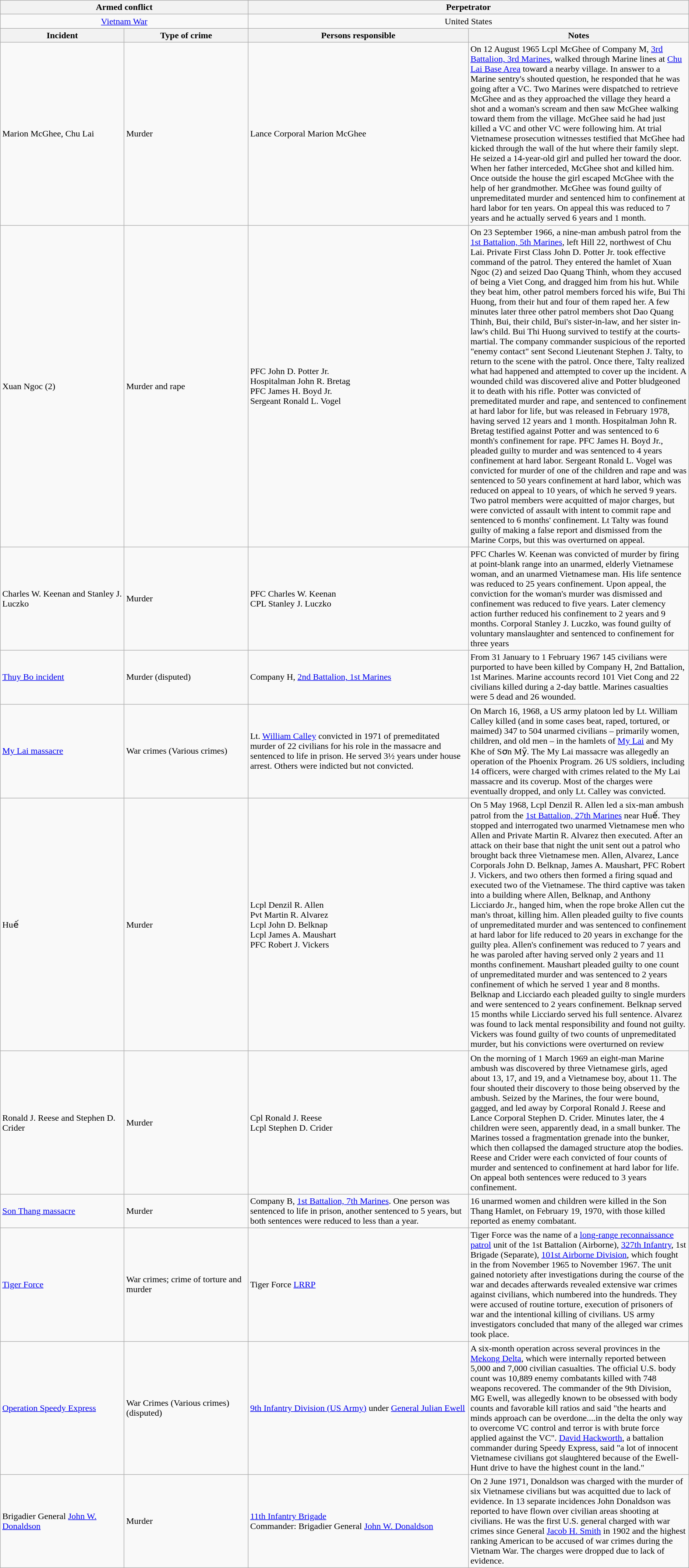<table class="wikitable">
<tr>
<th colspan="2">Armed conflict</th>
<th colspan="2">Perpetrator</th>
</tr>
<tr style="text-align:center;">
<td colspan="2"><a href='#'>Vietnam War</a></td>
<td colspan="2">United States</td>
</tr>
<tr>
<th>Incident</th>
<th>Type of crime</th>
<th>Persons responsible</th>
<th>Notes</th>
</tr>
<tr>
<td style="width:18%;">Marion McGhee, Chu Lai</td>
<td style="width:18%;">Murder</td>
<td style="width:32%;">Lance Corporal Marion McGhee</td>
<td style="width:32%;">On 12 August 1965 Lcpl McGhee of Company M, <a href='#'>3rd Battalion, 3rd Marines</a>, walked through Marine lines at <a href='#'>Chu Lai Base Area</a> toward a nearby village. In answer to a Marine sentry's shouted question, he responded that he was going after a VC. Two Marines were dispatched to retrieve McGhee and as they approached the village they heard a shot and a woman's scream and then saw McGhee walking toward them from the village. McGhee said he had just killed a VC and other VC were following him. At trial Vietnamese prosecution witnesses testified that McGhee had kicked through the wall of the hut where their family slept. He seized a 14-year-old girl and pulled her toward the door. When her father interceded, McGhee shot and killed him. Once outside the house the girl escaped McGhee with the help of her grandmother. McGhee was found guilty of unpremeditated murder and sentenced him to confinement at hard labor for ten years. On appeal this was reduced to 7 years and he actually served 6 years and 1 month.</td>
</tr>
<tr>
<td style="width:18%;">Xuan Ngoc (2)</td>
<td style="width:18%;">Murder and rape</td>
<td style="width:32%;">PFC John D. Potter Jr.<br>Hospitalman John R. Bretag<br>PFC James H. Boyd Jr.<br>Sergeant Ronald L. Vogel</td>
<td style="width:32%;">On 23 September 1966, a nine-man ambush patrol from the <a href='#'>1st Battalion, 5th Marines</a>, left Hill 22, northwest of Chu Lai. Private First Class John D. Potter Jr. took effective command of the patrol. They entered the hamlet of Xuan Ngoc (2) and seized Dao Quang Thinh, whom they accused of being a Viet Cong, and dragged him from his hut. While they beat him, other patrol members forced his wife, Bui Thi Huong, from their hut and four of them raped her. A few minutes later three other patrol members shot Dao Quang Thinh, Bui, their child, Bui's sister-in-law, and her sister in- law's child. Bui Thi Huong survived to testify at the courts-martial. The company commander suspicious of the reported "enemy contact" sent Second Lieutenant Stephen J. Talty, to return to the scene with the patrol. Once there, Talty realized what had happened and attempted to cover up the incident. A wounded child was discovered alive and Potter bludgeoned it to death with his rifle. Potter was convicted of premeditated murder and rape, and sentenced to confinement at hard labor for life, but was released in February 1978, having served 12 years and 1 month. Hospitalman John R. Bretag testified against Potter and was sentenced to 6 month's confinement for rape. PFC James H. Boyd Jr., pleaded guilty to murder and was sentenced to 4 years confinement at hard labor. Sergeant Ronald L. Vogel was convicted for murder of one of the children and rape and was sentenced to 50 years confinement at hard labor, which was reduced on appeal to 10 years, of which he served 9 years. Two patrol members were acquitted of major charges, but were convicted of assault with intent to commit rape and sentenced to 6 months' confinement. Lt Talty was found guilty of making a false report and dismissed from the Marine Corps, but this was overturned on appeal.</td>
</tr>
<tr>
<td style="width:18%;">Charles W. Keenan and Stanley J. Luczko</td>
<td style="width:18%;">Murder</td>
<td style="width:32%;">PFC Charles W. Keenan<br>CPL Stanley J. Luczko</td>
<td style="width:32%;">PFC Charles W. Keenan was convicted of murder by firing at point-blank range into an unarmed, elderly Vietnamese woman, and an unarmed Vietnamese man. His life sentence was reduced to 25 years confinement. Upon appeal, the conviction for the woman's murder was dismissed and confinement was reduced to five years. Later clemency action further reduced his confinement to 2 years and 9 months. Corporal Stanley J. Luczko, was found guilty of voluntary manslaughter and sentenced to confinement for three years</td>
</tr>
<tr>
<td><a href='#'>Thuy Bo incident</a></td>
<td>Murder (disputed)</td>
<td>Company H, <a href='#'>2nd Battalion, 1st Marines</a></td>
<td>From 31 January to 1 February 1967 145 civilians were purported to have been killed by Company H, 2nd Battalion, 1st Marines. Marine accounts record 101 Viet Cong and 22 civilians killed during a 2-day battle. Marines casualties were 5 dead and 26 wounded.</td>
</tr>
<tr>
<td style="width:18%;"><a href='#'>My Lai massacre</a></td>
<td style="width:18%;">War crimes (Various crimes)</td>
<td style="width:32%;">Lt. <a href='#'>William Calley</a> convicted in 1971 of premeditated murder of 22 civilians for his role in the massacre and sentenced to life in prison. He served 3½ years under house arrest. Others were indicted but not convicted.</td>
<td style="width:32%;">On March 16, 1968, a US army platoon led by Lt. William Calley killed (and in some cases beat, raped, tortured, or maimed) 347 to 504 unarmed civilians – primarily women, children, and old men – in the hamlets of <a href='#'>My Lai</a> and My Khe of Sơn Mỹ. The My Lai massacre was allegedly an operation of the Phoenix Program. 26 US soldiers, including 14 officers, were charged with crimes related to the My Lai massacre and its coverup. Most of the charges were eventually dropped, and only Lt. Calley was convicted.</td>
</tr>
<tr>
<td style="width:18%;">Huế</td>
<td style="width:18%;">Murder</td>
<td style="width:32%;">Lcpl Denzil R. Allen<br>Pvt Martin R. Alvarez<br>Lcpl John D. Belknap<br>Lcpl James A. Maushart<br>PFC Robert J. Vickers</td>
<td style="width:32%;">On 5 May 1968, Lcpl Denzil R. Allen led a six-man ambush patrol from the <a href='#'>1st Battalion, 27th Marines</a> near Huế. They stopped and interrogated two unarmed Vietnamese men who Allen and Private Martin R. Alvarez then executed. After an attack on their base that night the unit sent out a patrol who brought back three Vietnamese men. Allen, Alvarez, Lance Corporals John D. Belknap, James A. Maushart, PFC Robert J. Vickers, and two others then formed a firing squad and executed two of the Vietnamese. The third captive was taken into a building where Allen, Belknap, and Anthony Licciardo Jr., hanged him, when the rope broke Allen cut the man's throat, killing him. Allen pleaded guilty to five counts of unpremeditated murder and was sentenced to confinement at hard labor for life reduced to 20 years in exchange for the guilty plea. Allen's confinement was reduced to 7 years and he was paroled after having served only 2 years and 11 months confinement. Maushart pleaded guilty to one count of unpremeditated murder and was sentenced to 2 years confinement of which he served 1 year and 8 months. Belknap and Licciardo each pleaded guilty to single murders and were sentenced to 2 years confinement. Belknap served 15 months while Licciardo served his full sentence. Alvarez was found to lack mental responsibility and found not guilty. Vickers was found guilty of two counts of unpremeditated murder, but his convictions were overturned on review<br></td>
</tr>
<tr>
<td style="width:18%;">Ronald J. Reese and Stephen D. Crider</td>
<td style="width:18%;">Murder</td>
<td style="width:32%;">Cpl Ronald J. Reese<br>Lcpl Stephen D. Crider</td>
<td style="width:32%;">On the morning of 1 March 1969 an eight-man Marine ambush was discovered by three Vietnamese girls, aged about 13, 17, and 19, and a Vietnamese boy, about 11. The four shouted their discovery to those being observed by the ambush. Seized by the Marines, the four were bound, gagged, and led away by Corporal Ronald J. Reese and Lance Corporal Stephen D. Crider. Minutes later, the 4 children were seen, apparently dead, in a small bunker. The Marines tossed a fragmentation grenade into the bunker, which then collapsed the damaged structure atop the bodies. Reese and Crider were each convicted of four counts of murder and sentenced to confinement at hard labor for life. On appeal both sentences were reduced to 3 years confinement.</td>
</tr>
<tr>
<td><a href='#'>Son Thang massacre</a></td>
<td>Murder</td>
<td>Company B, <a href='#'>1st Battalion, 7th Marines</a>. One person was sentenced to life in prison, another sentenced to 5 years, but both sentences were reduced to less than a year.</td>
<td>16 unarmed women and children were killed in the Son Thang Hamlet, on February 19, 1970, with those killed reported as enemy combatant.</td>
</tr>
<tr>
<td><a href='#'>Tiger Force</a></td>
<td>War crimes; crime of torture and murder</td>
<td>Tiger Force <a href='#'>LRRP</a></td>
<td>Tiger Force was the name of a <a href='#'>long-range reconnaissance patrol</a> unit of the 1st Battalion (Airborne), <a href='#'>327th Infantry</a>, 1st Brigade (Separate), <a href='#'>101st Airborne Division</a>, which fought in the from November 1965 to November 1967. The unit gained notoriety after investigations during the course of the war and decades afterwards revealed extensive war crimes against civilians, which numbered into the hundreds. They were accused of routine torture, execution of prisoners of war and the intentional killing of civilians. US army investigators concluded that many of the alleged war crimes took place.</td>
</tr>
<tr>
<td><a href='#'>Operation Speedy Express</a></td>
<td>War Crimes (Various crimes)(disputed)</td>
<td><a href='#'>9th Infantry Division (US Army)</a> under <a href='#'>General Julian Ewell</a></td>
<td>A six-month operation across several provinces in the <a href='#'>Mekong Delta</a>, which were internally reported between 5,000 and 7,000 civilian casualties. The official U.S. body count was 10,889 enemy combatants killed with 748 weapons recovered. The commander of the 9th Division, MG Ewell, was allegedly known to be obsessed with body counts and favorable kill ratios and said "the hearts and minds approach can be overdone....in the delta the only way to overcome VC control and terror is with brute force applied against the VC". <a href='#'>David Hackworth</a>, a battalion commander during Speedy Express, said "a lot of innocent Vietnamese civilians got slaughtered because of the Ewell-Hunt drive to have the highest count in the land."</td>
</tr>
<tr>
<td>Brigadier General <a href='#'>John W. Donaldson</a></td>
<td>Murder</td>
<td><a href='#'>11th Infantry Brigade</a><br>Commander: Brigadier General <a href='#'>John W. Donaldson</a></td>
<td>On 2 June 1971, Donaldson was charged with the murder of six Vietnamese civilians but was acquitted due to lack of evidence. In 13 separate incidences John Donaldson was reported to have flown over civilian areas shooting at civilians. He was the first U.S. general charged with war crimes since General <a href='#'>Jacob H. Smith</a> in 1902 and the highest ranking American to be accused of war crimes during the Vietnam War. The charges were dropped due to lack of evidence.</td>
</tr>
</table>
